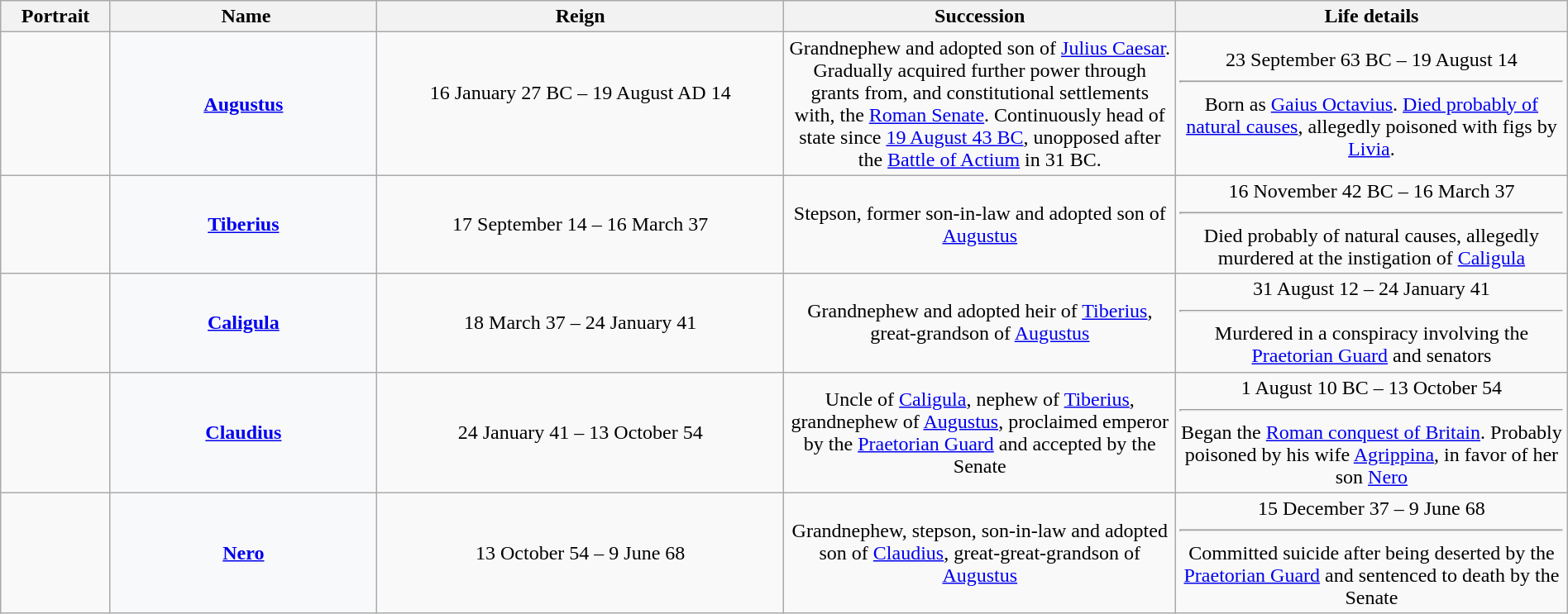<table class="wikitable plainrowheaders" style="text-align:center; width:100%">
<tr>
<th scope=col width="7%">Portrait</th>
<th scope=col width="17%"> Name</th>
<th scope=col width="26%">Reign</th>
<th scope=col width="25%">Succession</th>
<th scope=col width="25%">Life details</th>
</tr>
<tr>
<td></td>
<th scope=row style="text-align:center; background:#F8F9FA"><strong><a href='#'>Augustus</a></strong><br></th>
<td>16 January 27 BC – 19 August AD 14<br>  </td>
<td>Grandnephew and adopted son of <a href='#'>Julius Caesar</a>. Gradually acquired further power through grants from, and constitutional settlements with, the <a href='#'>Roman Senate</a>. Continuously head of state since <a href='#'>19 August 43 BC</a>, unopposed after the <a href='#'>Battle of Actium</a> in 31 BC.</td>
<td>23 September 63 BC – 19 August 14<br><hr>Born as <a href='#'>Gaius Octavius</a>. <a href='#'>Died probably of natural causes</a>, allegedly poisoned with figs by <a href='#'>Livia</a>.</td>
</tr>
<tr>
<td></td>
<th scope=row style="text-align:center; background:#F8F9FA"><strong><a href='#'>Tiberius</a></strong><br></th>
<td>17 September 14 – 16 March 37<br></td>
<td>Stepson, former son-in-law and adopted son of <a href='#'>Augustus</a></td>
<td>16 November 42 BC – 16 March 37<br><hr>Died probably of natural causes, allegedly murdered at the instigation of <a href='#'>Caligula</a></td>
</tr>
<tr>
<td></td>
<th scope=row style="text-align:center; background:#F8F9FA"><strong><a href='#'>Caligula</a></strong><br></th>
<td>18 March 37 – 24 January 41<br></td>
<td>Grandnephew and adopted heir of <a href='#'>Tiberius</a>, great-grandson of <a href='#'>Augustus</a></td>
<td>31 August 12 – 24 January 41<br><hr>Murdered in a conspiracy involving the <a href='#'>Praetorian Guard</a> and senators</td>
</tr>
<tr>
<td></td>
<th scope=row style="text-align:center; background:#F8F9FA"><strong><a href='#'>Claudius</a></strong><br></th>
<td>24 January 41 – 13 October 54<br></td>
<td>Uncle of <a href='#'>Caligula</a>, nephew of <a href='#'>Tiberius</a>, grandnephew of <a href='#'>Augustus</a>, proclaimed emperor by the <a href='#'>Praetorian Guard</a> and accepted by the Senate</td>
<td>1 August 10 BC – 13 October 54<br><hr>Began the <a href='#'>Roman conquest of Britain</a>. Probably poisoned by his wife <a href='#'>Agrippina</a>, in favor of her son <a href='#'>Nero</a></td>
</tr>
<tr>
<td></td>
<th scope=row style="text-align:center; background:#F8F9FA"><strong><a href='#'>Nero</a></strong><br></th>
<td>13 October 54 – 9 June 68<br></td>
<td>Grandnephew, stepson, son-in-law and adopted son of <a href='#'>Claudius</a>, great-great-grandson of <a href='#'>Augustus</a></td>
<td>15 December 37 – 9 June 68<br><hr>Committed suicide after being deserted by the <a href='#'>Praetorian Guard</a> and sentenced to death by the Senate</td>
</tr>
</table>
